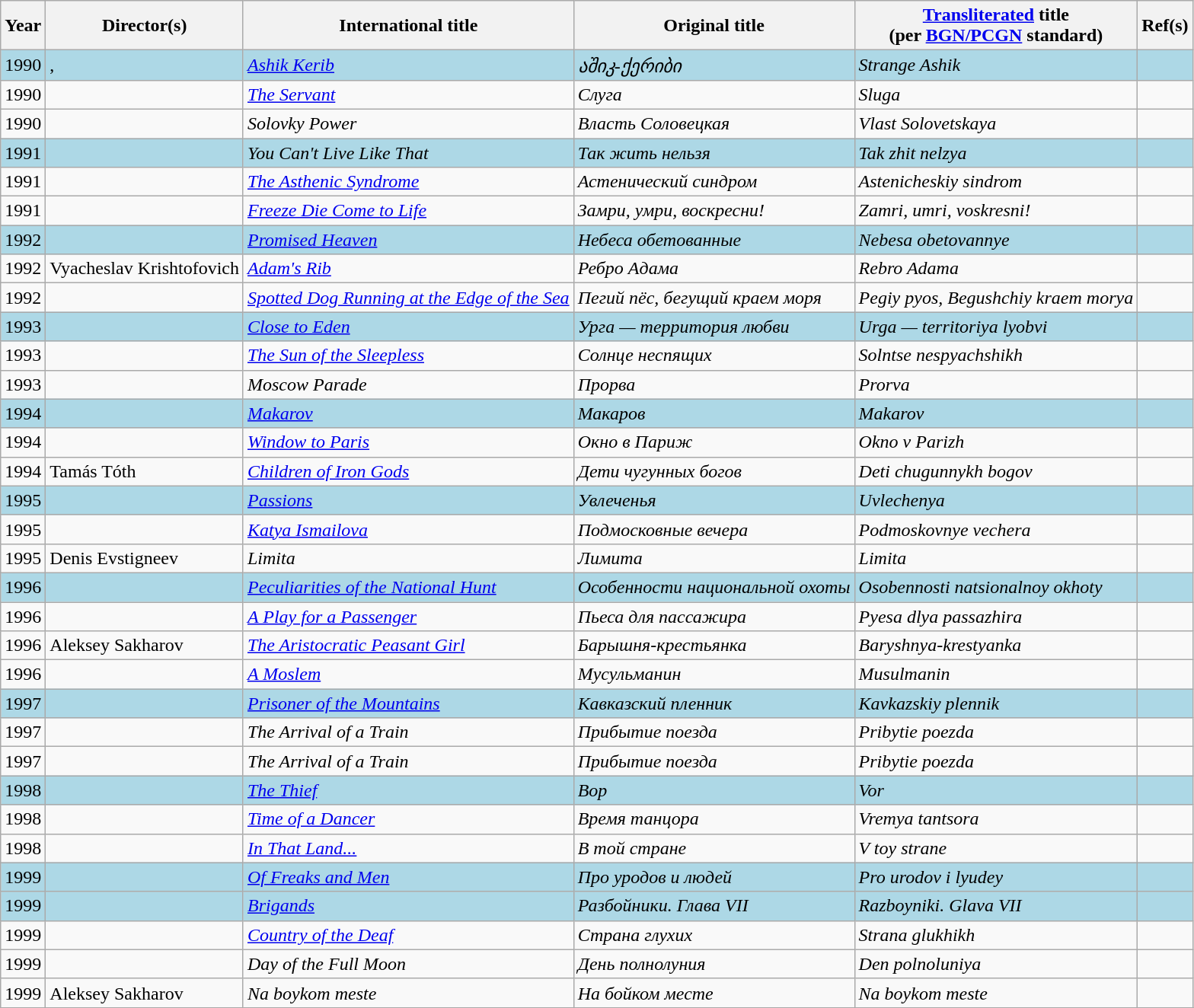<table class="wikitable sortable">
<tr>
<th scope="col">Year</th>
<th scope="col">Director(s)</th>
<th scope="col">International title</th>
<th scope="col">Original title</th>
<th scope="col"><a href='#'>Transliterated</a> title<br>(per <a href='#'>BGN/PCGN</a> standard)</th>
<th scope="col" class="unsortable">Ref(s)</th>
</tr>
<tr>
<td style="background-color:lightblue">1990</td>
<td style="background-color:lightblue">, </td>
<td style="background-color:lightblue"><em><a href='#'>Ashik Kerib</a></em></td>
<td style="background-color:lightblue"><em>აშიკ-ქერიბი</em></td>
<td style="background-color:lightblue"><em>Strange Ashik</em></td>
<td style="background-color:lightblue"></td>
</tr>
<tr>
<td>1990</td>
<td></td>
<td><em><a href='#'>The Servant</a></em></td>
<td><em>Слуга</em></td>
<td><em>Sluga</em></td>
<td></td>
</tr>
<tr>
<td>1990</td>
<td></td>
<td><em>Solovky Power</em></td>
<td><em>Власть Соловецкая</em></td>
<td><em>Vlast Solovetskaya</em></td>
<td></td>
</tr>
<tr>
<td style="background-color:lightblue">1991</td>
<td style="background-color:lightblue"></td>
<td style="background-color:lightblue"><em>You Can't Live Like That</em></td>
<td style="background-color:lightblue"><em>Так жить нельзя</em></td>
<td style="background-color:lightblue"><em>Tak zhit nelzya</em></td>
<td style="background-color:lightblue"></td>
</tr>
<tr>
<td>1991</td>
<td></td>
<td><em><a href='#'>The Asthenic Syndrome</a></em></td>
<td><em>Астенический синдром</em></td>
<td><em>Astenicheskiy sindrom</em></td>
<td></td>
</tr>
<tr>
<td>1991</td>
<td></td>
<td><em><a href='#'>Freeze Die Come to Life</a></em></td>
<td><em>Замри, умри, воскресни!</em></td>
<td><em>Zamri, umri, voskresni!</em></td>
<td></td>
</tr>
<tr>
<td style="background-color:lightblue">1992</td>
<td style="background-color:lightblue"></td>
<td style="background-color:lightblue"><em><a href='#'>Promised Heaven</a></em></td>
<td style="background-color:lightblue"><em>Небеса обетованные</em></td>
<td style="background-color:lightblue"><em>Nebesa obetovannye</em></td>
<td style="background-color:lightblue"></td>
</tr>
<tr>
<td>1992</td>
<td>Vyacheslav Krishtofovich</td>
<td><em><a href='#'>Adam's Rib</a></em></td>
<td><em>Ребро Адама</em></td>
<td><em>Rebro Adama</em></td>
<td></td>
</tr>
<tr>
<td>1992</td>
<td></td>
<td><em><a href='#'>Spotted Dog Running at the Edge of the Sea</a></em></td>
<td><em>Пегий пёс, бегущий краем моря</em></td>
<td><em>Pegiy pyos, Begushchiy kraem morya</em></td>
<td></td>
</tr>
<tr>
<td style="background-color:lightblue">1993</td>
<td style="background-color:lightblue"></td>
<td style="background-color:lightblue"><em><a href='#'>Close to Eden</a></em></td>
<td style="background-color:lightblue"><em>Урга — территория любви</em></td>
<td style="background-color:lightblue"><em>Urga — territoriya lyobvi</em></td>
<td style="background-color:lightblue"></td>
</tr>
<tr>
<td>1993</td>
<td></td>
<td><em><a href='#'>The Sun of the Sleepless</a></em></td>
<td><em>Солнце неспящих</em></td>
<td><em>Solntse nespyachshikh</em></td>
<td></td>
</tr>
<tr>
<td>1993</td>
<td></td>
<td><em>Moscow Parade</em></td>
<td><em>Прорва</em></td>
<td><em>Prorva</em></td>
<td></td>
</tr>
<tr>
<td style="background-color:lightblue">1994</td>
<td style="background-color:lightblue"></td>
<td style="background-color:lightblue"><em><a href='#'>Makarov</a></em></td>
<td style="background-color:lightblue"><em>Макаров</em></td>
<td style="background-color:lightblue"><em>Makarov</em></td>
<td style="background-color:lightblue"></td>
</tr>
<tr>
<td>1994</td>
<td></td>
<td><em><a href='#'>Window to Paris</a></em></td>
<td><em>Окно в Париж</em></td>
<td><em>Okno v Parizh</em></td>
<td></td>
</tr>
<tr>
<td>1994</td>
<td>Tamás Tóth</td>
<td><em><a href='#'>Children of Iron Gods</a></em></td>
<td><em>Дети чугунных богов</em></td>
<td><em>Deti chugunnykh bogov</em></td>
<td></td>
</tr>
<tr>
<td style="background-color:lightblue">1995</td>
<td style="background-color:lightblue"></td>
<td style="background-color:lightblue"><em><a href='#'>Passions</a></em></td>
<td style="background-color:lightblue"><em>Увлеченья</em></td>
<td style="background-color:lightblue"><em>Uvlechenya</em></td>
<td style="background-color:lightblue"></td>
</tr>
<tr>
<td>1995</td>
<td></td>
<td><em><a href='#'>Katya Ismailova</a></em></td>
<td><em>Подмосковные вечера</em></td>
<td><em>Podmoskovnye vechera</em></td>
<td></td>
</tr>
<tr>
<td>1995</td>
<td>Denis Evstigneev</td>
<td><em>Limita</em></td>
<td><em>Лимита</em></td>
<td><em>Limita</em></td>
<td></td>
</tr>
<tr>
<td style="background-color:lightblue">1996</td>
<td style="background-color:lightblue"></td>
<td style="background-color:lightblue"><em><a href='#'>Peculiarities of the National Hunt</a></em></td>
<td style="background-color:lightblue"><em>Особенности национальной охоты</em></td>
<td style="background-color:lightblue"><em>Osobennosti natsionalnoy okhoty</em></td>
<td style="background-color:lightblue"></td>
</tr>
<tr>
<td>1996</td>
<td></td>
<td><em><a href='#'>A Play for a Passenger</a></em></td>
<td><em>Пьеса для пассажира</em></td>
<td><em>Pyesa dlya passazhira</em></td>
<td></td>
</tr>
<tr>
<td>1996</td>
<td>Aleksey Sakharov</td>
<td><em><a href='#'>The Aristocratic Peasant Girl</a></em></td>
<td><em>Барышня-крестьянка</em></td>
<td><em>Baryshnya-krestyanka</em></td>
<td></td>
</tr>
<tr>
<td>1996</td>
<td></td>
<td><em><a href='#'>A Moslem</a></em></td>
<td><em>Мусульманин</em></td>
<td><em>Musulmanin</em></td>
<td></td>
</tr>
<tr>
<td style="background-color:lightblue">1997</td>
<td style="background-color:lightblue"></td>
<td style="background-color:lightblue"><em><a href='#'>Prisoner of the Mountains</a></em></td>
<td style="background-color:lightblue"><em>Кавказский пленник</em></td>
<td style="background-color:lightblue"><em>Kavkazskiy plennik</em></td>
<td style="background-color:lightblue"></td>
</tr>
<tr>
<td>1997</td>
<td></td>
<td><em>The Arrival of a Train</em></td>
<td><em>Прибытие поезда</em></td>
<td><em>Pribytie poezda</em></td>
<td></td>
</tr>
<tr>
<td>1997</td>
<td></td>
<td><em>The Arrival of a Train</em></td>
<td><em>Прибытие поезда</em></td>
<td><em>Pribytie poezda</em></td>
<td></td>
</tr>
<tr>
<td style="background-color:lightblue">1998</td>
<td style="background-color:lightblue"></td>
<td style="background-color:lightblue"><em><a href='#'>The Thief</a></em></td>
<td style="background-color:lightblue"><em>Вор</em></td>
<td style="background-color:lightblue"><em>Vor</em></td>
<td style="background-color:lightblue"></td>
</tr>
<tr>
<td>1998</td>
<td></td>
<td><em><a href='#'>Time of a Dancer</a></em></td>
<td><em>Время танцора</em></td>
<td><em>Vremya tantsora</em></td>
<td></td>
</tr>
<tr>
<td>1998</td>
<td></td>
<td><em><a href='#'>In That Land...</a></em></td>
<td><em>В той стране</em></td>
<td><em>V toy strane</em></td>
<td></td>
</tr>
<tr>
<td style="background-color:lightblue">1999</td>
<td style="background-color:lightblue"></td>
<td style="background-color:lightblue"><em><a href='#'>Of Freaks and Men</a></em></td>
<td style="background-color:lightblue"><em>Про уродов и людей</em></td>
<td style="background-color:lightblue"><em>Pro urodov i lyudey</em></td>
<td style="background-color:lightblue"></td>
</tr>
<tr>
<td style="background-color:lightblue">1999</td>
<td style="background-color:lightblue"></td>
<td style="background-color:lightblue"><em><a href='#'>Brigands</a></em></td>
<td style="background-color:lightblue"><em>Разбойники. Глава VII</em></td>
<td style="background-color:lightblue"><em>Razboyniki. Glava VII</em></td>
<td style="background-color:lightblue"></td>
</tr>
<tr>
<td>1999</td>
<td></td>
<td><em><a href='#'>Country of the Deaf</a></em></td>
<td><em>Страна глухих</em></td>
<td><em>Strana glukhikh</em></td>
<td></td>
</tr>
<tr>
<td>1999</td>
<td></td>
<td><em>Day of the Full Moon</em></td>
<td><em>День полнолуния</em></td>
<td><em>Den polnoluniya</em></td>
<td></td>
</tr>
<tr>
<td>1999</td>
<td>Aleksey Sakharov</td>
<td><em>Na boykom meste</em></td>
<td><em>На бойком месте</em></td>
<td><em>Na boykom meste</em></td>
<td></td>
</tr>
<tr>
</tr>
</table>
